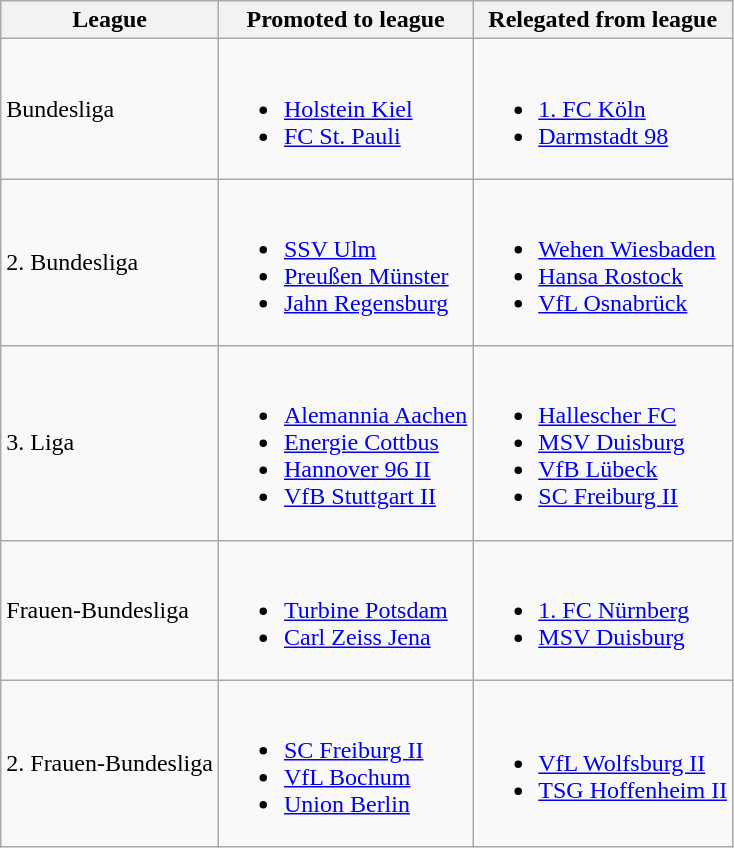<table class="wikitable">
<tr>
<th>League</th>
<th>Promoted to league</th>
<th>Relegated from league</th>
</tr>
<tr>
<td>Bundesliga</td>
<td><br><ul><li><a href='#'>Holstein Kiel</a></li><li><a href='#'>FC St. Pauli</a></li></ul></td>
<td><br><ul><li><a href='#'>1. FC Köln</a></li><li><a href='#'>Darmstadt 98</a></li></ul></td>
</tr>
<tr>
<td>2. Bundesliga</td>
<td><br><ul><li><a href='#'>SSV Ulm</a></li><li><a href='#'>Preußen Münster</a></li><li><a href='#'>Jahn Regensburg</a></li></ul></td>
<td><br><ul><li><a href='#'>Wehen Wiesbaden</a></li><li><a href='#'>Hansa Rostock</a></li><li><a href='#'>VfL Osnabrück</a></li></ul></td>
</tr>
<tr>
<td>3. Liga</td>
<td><br><ul><li><a href='#'>Alemannia Aachen</a></li><li><a href='#'>Energie Cottbus</a></li><li><a href='#'>Hannover 96 II</a></li><li><a href='#'>VfB Stuttgart II</a></li></ul></td>
<td><br><ul><li><a href='#'>Hallescher FC</a></li><li><a href='#'>MSV Duisburg</a></li><li><a href='#'>VfB Lübeck</a></li><li><a href='#'>SC Freiburg II</a></li></ul></td>
</tr>
<tr>
<td>Frauen-Bundesliga</td>
<td><br><ul><li><a href='#'>Turbine Potsdam</a></li><li><a href='#'>Carl Zeiss Jena</a></li></ul></td>
<td><br><ul><li><a href='#'>1. FC Nürnberg</a></li><li><a href='#'>MSV Duisburg</a></li></ul></td>
</tr>
<tr>
<td>2. Frauen-Bundesliga</td>
<td><br><ul><li><a href='#'>SC Freiburg II</a></li><li><a href='#'>VfL Bochum</a></li><li><a href='#'>Union Berlin</a></li></ul></td>
<td><br><ul><li><a href='#'>VfL Wolfsburg II</a></li><li><a href='#'>TSG Hoffenheim II</a></li></ul></td>
</tr>
</table>
